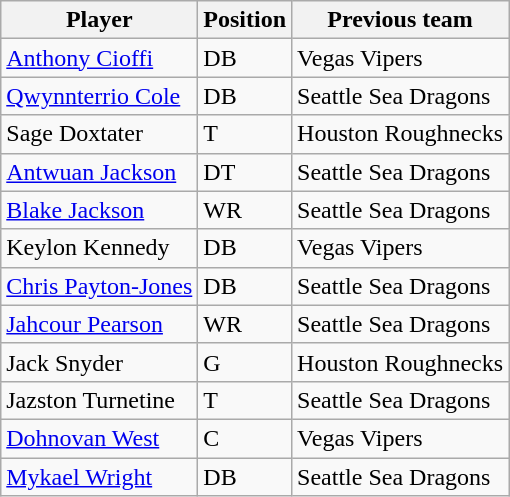<table class="wikitable">
<tr>
<th>Player</th>
<th>Position</th>
<th>Previous team</th>
</tr>
<tr>
<td><a href='#'>Anthony Cioffi</a></td>
<td>DB</td>
<td>Vegas Vipers</td>
</tr>
<tr>
<td><a href='#'>Qwynnterrio Cole</a></td>
<td>DB</td>
<td>Seattle Sea Dragons</td>
</tr>
<tr>
<td>Sage Doxtater</td>
<td>T</td>
<td>Houston Roughnecks</td>
</tr>
<tr>
<td><a href='#'>Antwuan Jackson</a></td>
<td>DT</td>
<td>Seattle Sea Dragons</td>
</tr>
<tr>
<td><a href='#'>Blake Jackson</a></td>
<td>WR</td>
<td>Seattle Sea Dragons</td>
</tr>
<tr>
<td>Keylon Kennedy</td>
<td>DB</td>
<td>Vegas Vipers</td>
</tr>
<tr>
<td><a href='#'>Chris Payton-Jones</a></td>
<td>DB</td>
<td>Seattle Sea Dragons</td>
</tr>
<tr>
<td><a href='#'>Jahcour Pearson</a></td>
<td>WR</td>
<td>Seattle Sea Dragons</td>
</tr>
<tr>
<td>Jack Snyder</td>
<td>G</td>
<td>Houston Roughnecks</td>
</tr>
<tr>
<td>Jazston Turnetine</td>
<td>T</td>
<td>Seattle Sea Dragons</td>
</tr>
<tr>
<td><a href='#'>Dohnovan West</a></td>
<td>C</td>
<td>Vegas Vipers</td>
</tr>
<tr>
<td><a href='#'>Mykael Wright</a></td>
<td>DB</td>
<td>Seattle Sea Dragons</td>
</tr>
</table>
